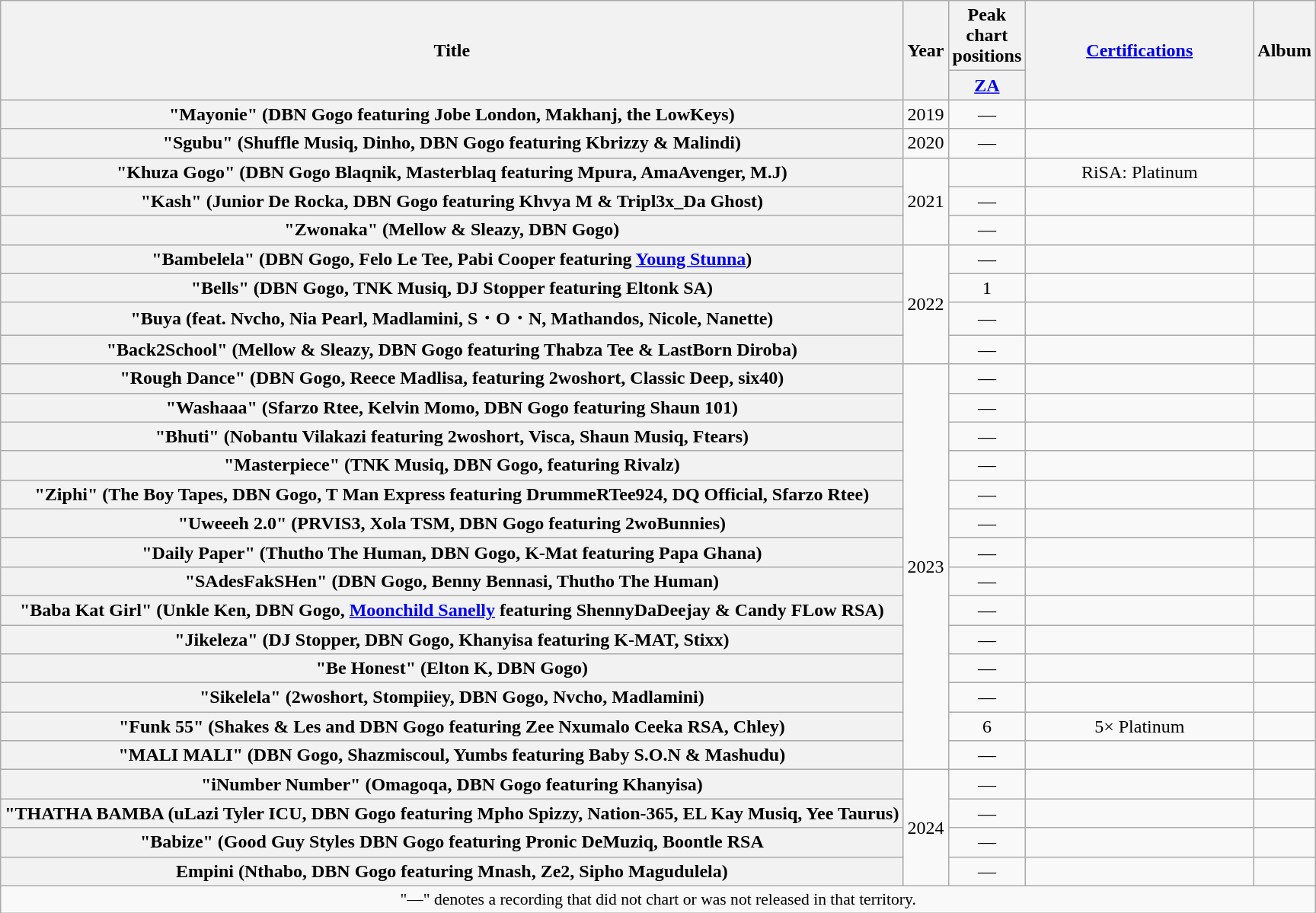<table class="wikitable plainrowheaders" style="text-align:center;">
<tr>
<th scope="col" rowspan="2">Title</th>
<th scope="col" rowspan="2">Year</th>
<th scope="col" colspan="1">Peak chart positions</th>
<th scope="col" rowspan="2" style="width:12em;"><a href='#'>Certifications</a></th>
<th scope="col" rowspan="2">Album</th>
</tr>
<tr>
<th scope="col" style="width:3em;font-size:100%;"><a href='#'>ZA</a><br></th>
</tr>
<tr>
<th scope="row">"Mayonie" (DBN Gogo featuring Jobe London, Makhanj, the LowKeys)</th>
<td>2019</td>
<td>—</td>
<td></td>
<td></td>
</tr>
<tr>
<th scope="row">"Sgubu" (Shuffle Musiq, Dinho, DBN Gogo featuring Kbrizzy & Malindi)</th>
<td>2020</td>
<td>—</td>
<td></td>
<td></td>
</tr>
<tr>
<th scope="row">"Khuza Gogo" (DBN Gogo Blaqnik, Masterblaq featuring Mpura, AmaAvenger, M.J)</th>
<td rowspan=3>2021</td>
<td></td>
<td>RiSA: Platinum</td>
<td></td>
</tr>
<tr>
<th scope="row">"Kash" (Junior De Rocka, DBN Gogo featuring Khvya M & Tripl3x_Da Ghost)</th>
<td>—</td>
<td></td>
<td></td>
</tr>
<tr>
<th scope="row">"Zwonaka" (Mellow & Sleazy, DBN Gogo)</th>
<td>—</td>
<td></td>
<td></td>
</tr>
<tr>
<th scope="row">"Bambelela" (DBN Gogo, Felo Le Tee, Pabi Cooper featuring <a href='#'>Young Stunna</a>)</th>
<td rowspan=4>2022</td>
<td>—</td>
<td></td>
<td></td>
</tr>
<tr>
<th scope="row">"Bells" (DBN Gogo, TNK Musiq, DJ Stopper featuring Eltonk SA)</th>
<td>1</td>
<td></td>
<td></td>
</tr>
<tr>
<th scope="row">"Buya (feat. Nvcho, Nia Pearl, Madlamini, S・O・N, Mathandos, Nicole, Nanette)</th>
<td>—</td>
<td></td>
<td></td>
</tr>
<tr>
<th scope="row">"Back2School" (Mellow & Sleazy, DBN Gogo featuring Thabza Tee & LastBorn Diroba)</th>
<td>—</td>
<td></td>
<td></td>
</tr>
<tr>
<th scope="row">"Rough Dance" (DBN Gogo, Reece Madlisa, featuring 2woshort, Classic Deep, six40)</th>
<td rowspan=14>2023</td>
<td>—</td>
<td></td>
<td></td>
</tr>
<tr>
<th scope="row">"Washaaa" (Sfarzo Rtee, Kelvin Momo, DBN Gogo featuring Shaun 101)</th>
<td>—</td>
<td></td>
<td></td>
</tr>
<tr>
<th scope="row">"Bhuti" (Nobantu Vilakazi featuring 2woshort, Visca, Shaun Musiq, Ftears)</th>
<td>—</td>
<td></td>
<td></td>
</tr>
<tr>
<th scope="row">"Masterpiece" (TNK Musiq, DBN Gogo, featuring Rivalz)</th>
<td>—</td>
<td></td>
<td></td>
</tr>
<tr>
<th scope="row">"Ziphi" (The Boy Tapes, DBN Gogo, T Man Express featuring DrummeRTee924, DQ Official, Sfarzo Rtee)</th>
<td>—</td>
<td></td>
<td></td>
</tr>
<tr>
<th scope="row">"Uweeeh 2.0" (PRVIS3, Xola TSM, DBN Gogo featuring 2woBunnies)</th>
<td>—</td>
<td></td>
<td></td>
</tr>
<tr>
<th scope="row">"Daily Paper" (Thutho The Human, DBN Gogo, K-Mat featuring Papa Ghana)</th>
<td>—</td>
<td></td>
<td></td>
</tr>
<tr>
<th scope="row">"SAdesFakSHen" (DBN Gogo, Benny Bennasi, Thutho The Human)</th>
<td>—</td>
<td></td>
<td></td>
</tr>
<tr>
<th scope="row">"Baba Kat Girl" (Unkle Ken, DBN Gogo, <a href='#'>Moonchild Sanelly</a> featuring ShennyDaDeejay & Candy FLow RSA)</th>
<td>—</td>
<td></td>
<td></td>
</tr>
<tr>
<th scope="row">"Jikeleza" (DJ Stopper, DBN Gogo, Khanyisa featuring K-MAT, Stixx)</th>
<td>—</td>
<td></td>
<td></td>
</tr>
<tr>
<th scope="row">"Be Honest" (Elton K, DBN Gogo)</th>
<td>—</td>
<td></td>
<td></td>
</tr>
<tr>
<th scope="row">"Sikelela" (2woshort, Stompiiey, DBN Gogo, Nvcho, Madlamini)</th>
<td>—</td>
<td></td>
<td></td>
</tr>
<tr>
<th scope="row">"Funk 55" (Shakes & Les and DBN Gogo featuring Zee Nxumalo  Ceeka RSA, Chley)</th>
<td>6</td>
<td>5× Platinum</td>
<td></td>
</tr>
<tr>
<th scope="row">"MALI MALI" (DBN Gogo, Shazmiscoul, Yumbs featuring Baby S.O.N & Mashudu)</th>
<td>—</td>
<td></td>
<td></td>
</tr>
<tr>
<th scope="row">"iNumber Number" (Omagoqa, DBN Gogo featuring Khanyisa)</th>
<td rowspan=4>2024</td>
<td>—</td>
<td></td>
<td></td>
</tr>
<tr>
<th scope="row">"THATHA BAMBA (uLazi Tyler ICU, DBN Gogo featuring Mpho Spizzy, Nation-365, EL Kay Musiq, Yee Taurus)</th>
<td>—</td>
<td></td>
<td></td>
</tr>
<tr>
<th scope="row">"Babize" (Good Guy Styles DBN Gogo featuring Pronic DeMuziq, Boontle RSA</th>
<td>—</td>
<td></td>
<td></td>
</tr>
<tr>
<th scope="row">Empini (Nthabo, DBN Gogo featuring Mnash, Ze2, Sipho Magudulela)</th>
<td>—</td>
<td></td>
<td></td>
</tr>
<tr>
<td colspan="8" style="font-size:90%">"—" denotes a recording that did not chart or was not released in that territory.</td>
</tr>
</table>
